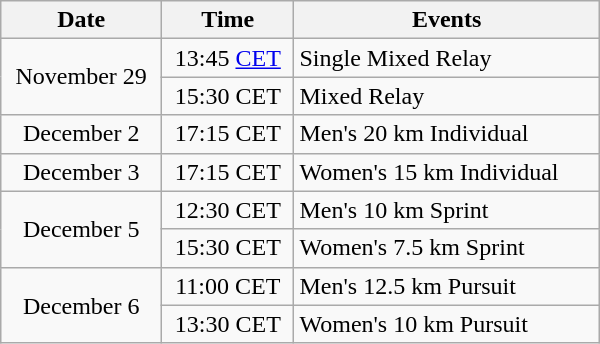<table class="wikitable" style="text-align: center" width="400">
<tr>
<th>Date</th>
<th>Time</th>
<th>Events</th>
</tr>
<tr>
<td rowspan=2>November 29</td>
<td>13:45 <a href='#'>CET</a></td>
<td style="text-align: left">Single Mixed Relay</td>
</tr>
<tr>
<td>15:30 CET</td>
<td style="text-align: left">Mixed Relay</td>
</tr>
<tr>
<td>December 2</td>
<td>17:15 CET</td>
<td style="text-align: left">Men's 20 km Individual</td>
</tr>
<tr>
<td>December 3</td>
<td>17:15 CET</td>
<td style="text-align: left">Women's 15 km Individual</td>
</tr>
<tr>
<td rowspan=2>December 5</td>
<td>12:30 CET</td>
<td style="text-align: left">Men's 10 km Sprint</td>
</tr>
<tr>
<td>15:30 CET</td>
<td style="text-align: left">Women's 7.5 km Sprint</td>
</tr>
<tr>
<td rowspan=2>December 6</td>
<td>11:00 CET</td>
<td style="text-align: left">Men's 12.5 km Pursuit</td>
</tr>
<tr>
<td>13:30 CET</td>
<td style="text-align: left">Women's 10 km Pursuit</td>
</tr>
</table>
